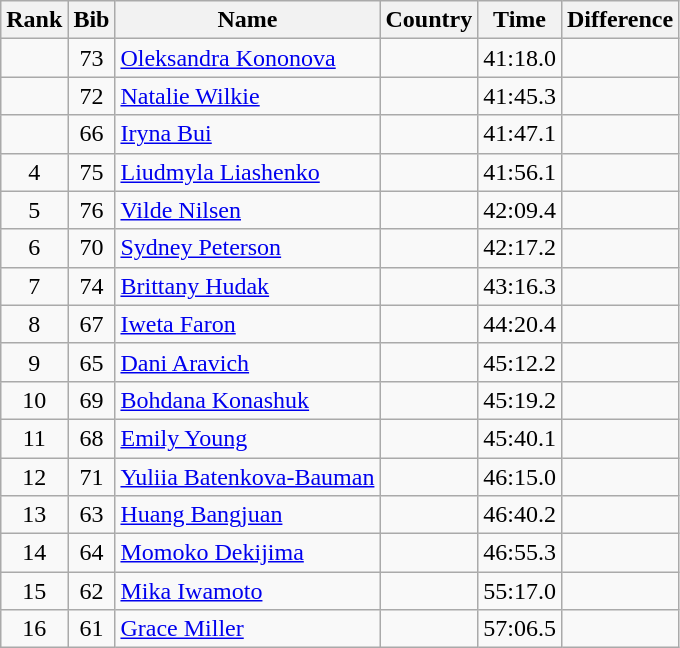<table class="wikitable sortable" style="text-align:center">
<tr>
<th>Rank</th>
<th>Bib</th>
<th>Name</th>
<th>Country</th>
<th>Time</th>
<th>Difference</th>
</tr>
<tr>
<td></td>
<td>73</td>
<td align="left"><a href='#'>Oleksandra Kononova</a></td>
<td align="left"></td>
<td>41:18.0</td>
<td></td>
</tr>
<tr>
<td></td>
<td>72</td>
<td align="left"><a href='#'>Natalie Wilkie</a></td>
<td align="left"></td>
<td>41:45.3</td>
<td></td>
</tr>
<tr>
<td></td>
<td>66</td>
<td align="left"><a href='#'>Iryna Bui</a></td>
<td align="left"></td>
<td>41:47.1</td>
<td></td>
</tr>
<tr>
<td>4</td>
<td>75</td>
<td align="left"><a href='#'>Liudmyla Liashenko</a></td>
<td align="left"></td>
<td>41:56.1</td>
<td></td>
</tr>
<tr>
<td>5</td>
<td>76</td>
<td align="left"><a href='#'>Vilde Nilsen</a></td>
<td align="left"></td>
<td>42:09.4</td>
<td></td>
</tr>
<tr>
<td>6</td>
<td>70</td>
<td align="left"><a href='#'>Sydney Peterson</a></td>
<td align="left"></td>
<td>42:17.2</td>
<td></td>
</tr>
<tr>
<td>7</td>
<td>74</td>
<td align="left"><a href='#'>Brittany Hudak</a></td>
<td align="left"></td>
<td>43:16.3</td>
<td></td>
</tr>
<tr>
<td>8</td>
<td>67</td>
<td align="left"><a href='#'>Iweta Faron</a></td>
<td align="left"></td>
<td>44:20.4</td>
<td></td>
</tr>
<tr>
<td>9</td>
<td>65</td>
<td align="left"><a href='#'>Dani Aravich</a></td>
<td align="left"></td>
<td>45:12.2</td>
<td></td>
</tr>
<tr>
<td>10</td>
<td>69</td>
<td align="left"><a href='#'>Bohdana Konashuk</a></td>
<td align="left"></td>
<td>45:19.2</td>
<td></td>
</tr>
<tr>
<td>11</td>
<td>68</td>
<td align="left"><a href='#'>Emily Young</a></td>
<td align="left"></td>
<td>45:40.1</td>
<td></td>
</tr>
<tr>
<td>12</td>
<td>71</td>
<td align="left"><a href='#'>Yuliia Batenkova-Bauman</a></td>
<td align="left"></td>
<td>46:15.0</td>
<td></td>
</tr>
<tr>
<td>13</td>
<td>63</td>
<td align="left"><a href='#'>Huang Bangjuan</a></td>
<td align="left"></td>
<td>46:40.2</td>
<td></td>
</tr>
<tr>
<td>14</td>
<td>64</td>
<td align="left"><a href='#'>Momoko Dekijima</a></td>
<td align="left"></td>
<td>46:55.3</td>
<td></td>
</tr>
<tr>
<td>15</td>
<td>62</td>
<td align="left"><a href='#'>Mika Iwamoto</a></td>
<td align="left"></td>
<td>55:17.0</td>
<td></td>
</tr>
<tr>
<td>16</td>
<td>61</td>
<td align="left"><a href='#'>Grace Miller</a></td>
<td align="left"></td>
<td>57:06.5</td>
<td></td>
</tr>
</table>
